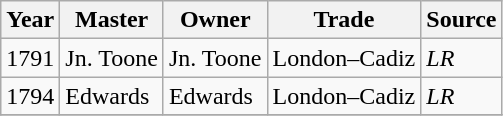<table class=" wikitable">
<tr>
<th>Year</th>
<th>Master</th>
<th>Owner</th>
<th>Trade</th>
<th>Source</th>
</tr>
<tr>
<td>1791</td>
<td>Jn. Toone</td>
<td>Jn. Toone</td>
<td>London–Cadiz</td>
<td><em>LR</em></td>
</tr>
<tr>
<td>1794</td>
<td>Edwards</td>
<td>Edwards</td>
<td>London–Cadiz</td>
<td><em>LR</em></td>
</tr>
<tr>
</tr>
</table>
